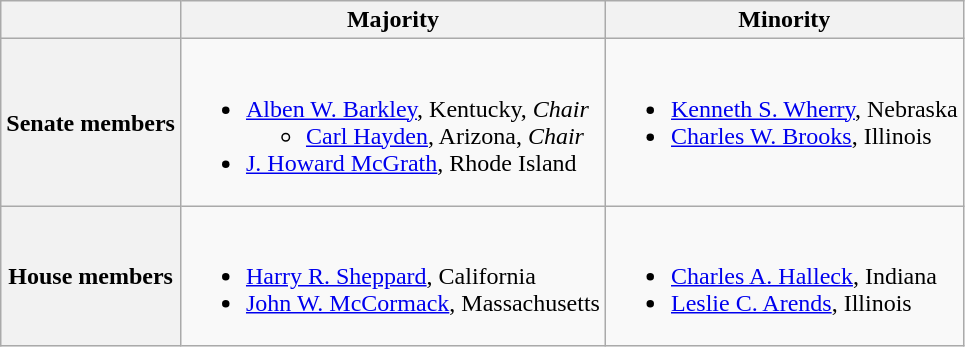<table class=wikitable>
<tr>
<th></th>
<th>Majority</th>
<th>Minority</th>
</tr>
<tr>
<th>Senate members</th>
<td valign="top" ><br><ul><li><a href='#'>Alben W. Barkley</a>, Kentucky, <em>Chair</em> <ul><li><a href='#'>Carl Hayden</a>, Arizona, <em>Chair</em></li></ul></li><li><a href='#'>J. Howard McGrath</a>, Rhode Island </li></ul></td>
<td valign="top" ><br><ul><li><a href='#'>Kenneth S. Wherry</a>, Nebraska</li><li><a href='#'>Charles W. Brooks</a>, Illinois </li></ul></td>
</tr>
<tr>
<th>House members</th>
<td valign="top" ><br><ul><li><a href='#'>Harry R. Sheppard</a>, California </li><li><a href='#'>John W. McCormack</a>, Massachusetts</li></ul></td>
<td valign="top" ><br><ul><li><a href='#'>Charles A. Halleck</a>, Indiana</li><li><a href='#'>Leslie C. Arends</a>, Illinois </li></ul></td>
</tr>
</table>
